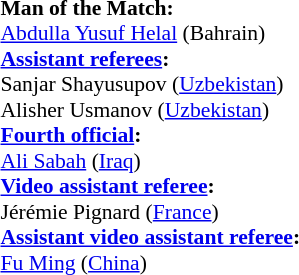<table style="width:100%; font-size:90%;">
<tr>
<td><br><strong>Man of the Match:</strong>
<br><a href='#'>Abdulla Yusuf Helal</a> (Bahrain)<br><strong><a href='#'>Assistant referees</a>:</strong>
<br>Sanjar Shayusupov (<a href='#'>Uzbekistan</a>)
<br>Alisher Usmanov (<a href='#'>Uzbekistan</a>)
<br><strong><a href='#'>Fourth official</a>:</strong>
<br><a href='#'>Ali Sabah</a> (<a href='#'>Iraq</a>)
<br><strong><a href='#'>Video assistant referee</a>:</strong>
<br>Jérémie Pignard (<a href='#'>France</a>)
<br><strong><a href='#'>Assistant video assistant referee</a>:</strong>
<br><a href='#'>Fu Ming</a> (<a href='#'>China</a>)</td>
</tr>
</table>
